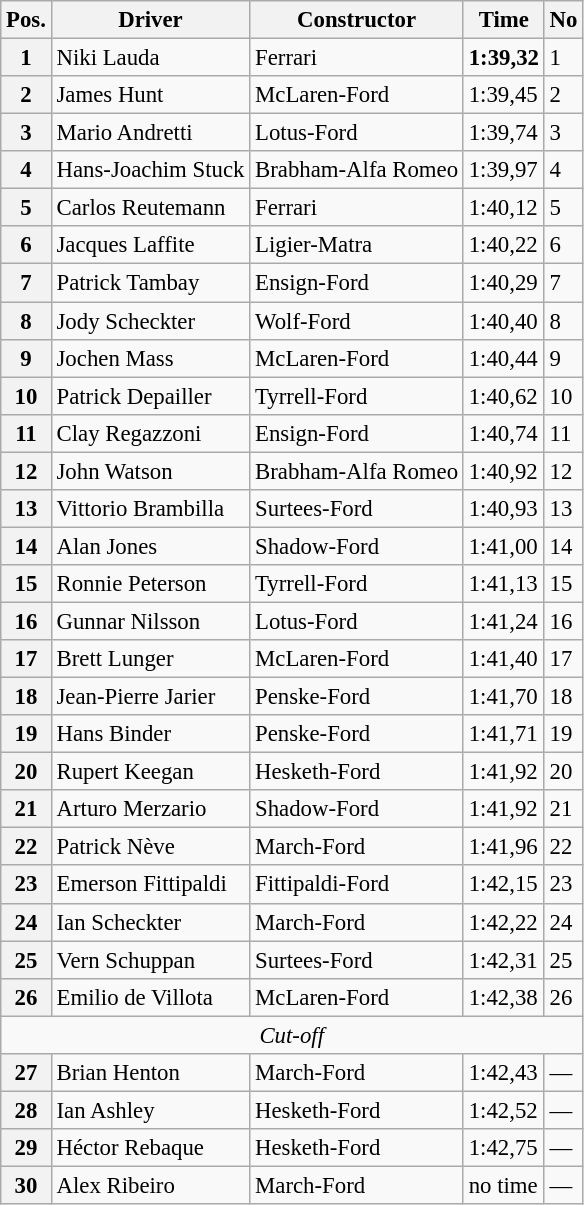<table class="wikitable sortable" style="font-size: 95%">
<tr>
<th>Pos.</th>
<th>Driver</th>
<th>Constructor</th>
<th>Time</th>
<th>No</th>
</tr>
<tr>
<th>1</th>
<td> Niki Lauda</td>
<td>Ferrari</td>
<td><strong>1:39,32</strong></td>
<td>1</td>
</tr>
<tr>
<th>2</th>
<td> James Hunt</td>
<td>McLaren-Ford</td>
<td>1:39,45</td>
<td>2</td>
</tr>
<tr>
<th>3</th>
<td> Mario Andretti</td>
<td>Lotus-Ford</td>
<td>1:39,74</td>
<td>3</td>
</tr>
<tr>
<th>4</th>
<td> Hans-Joachim Stuck</td>
<td>Brabham-Alfa Romeo</td>
<td>1:39,97</td>
<td>4</td>
</tr>
<tr>
<th>5</th>
<td> Carlos Reutemann</td>
<td>Ferrari</td>
<td>1:40,12</td>
<td>5</td>
</tr>
<tr>
<th>6</th>
<td> Jacques Laffite</td>
<td>Ligier-Matra</td>
<td>1:40,22</td>
<td>6</td>
</tr>
<tr>
<th>7</th>
<td> Patrick Tambay</td>
<td>Ensign-Ford</td>
<td>1:40,29</td>
<td>7</td>
</tr>
<tr>
<th>8</th>
<td> Jody Scheckter</td>
<td>Wolf-Ford</td>
<td>1:40,40</td>
<td>8</td>
</tr>
<tr>
<th>9</th>
<td> Jochen Mass</td>
<td>McLaren-Ford</td>
<td>1:40,44</td>
<td>9</td>
</tr>
<tr>
<th>10</th>
<td> Patrick Depailler</td>
<td>Tyrrell-Ford</td>
<td>1:40,62</td>
<td>10</td>
</tr>
<tr>
<th>11</th>
<td> Clay Regazzoni</td>
<td>Ensign-Ford</td>
<td>1:40,74</td>
<td>11</td>
</tr>
<tr>
<th>12</th>
<td> John Watson</td>
<td>Brabham-Alfa Romeo</td>
<td>1:40,92</td>
<td>12</td>
</tr>
<tr>
<th>13</th>
<td> Vittorio Brambilla</td>
<td>Surtees-Ford</td>
<td>1:40,93</td>
<td>13</td>
</tr>
<tr>
<th>14</th>
<td> Alan Jones</td>
<td>Shadow-Ford</td>
<td>1:41,00</td>
<td>14</td>
</tr>
<tr>
<th>15</th>
<td> Ronnie Peterson</td>
<td>Tyrrell-Ford</td>
<td>1:41,13</td>
<td>15</td>
</tr>
<tr>
<th>16</th>
<td> Gunnar Nilsson</td>
<td>Lotus-Ford</td>
<td>1:41,24</td>
<td>16</td>
</tr>
<tr>
<th>17</th>
<td> Brett Lunger</td>
<td>McLaren-Ford</td>
<td>1:41,40</td>
<td>17</td>
</tr>
<tr>
<th>18</th>
<td> Jean-Pierre Jarier</td>
<td>Penske-Ford</td>
<td>1:41,70</td>
<td>18</td>
</tr>
<tr>
<th>19</th>
<td> Hans Binder</td>
<td>Penske-Ford</td>
<td>1:41,71</td>
<td>19</td>
</tr>
<tr>
<th>20</th>
<td> Rupert Keegan</td>
<td>Hesketh-Ford</td>
<td>1:41,92</td>
<td>20</td>
</tr>
<tr>
<th>21</th>
<td> Arturo Merzario</td>
<td>Shadow-Ford</td>
<td>1:41,92</td>
<td>21</td>
</tr>
<tr>
<th>22</th>
<td> Patrick Nève</td>
<td>March-Ford</td>
<td>1:41,96</td>
<td>22</td>
</tr>
<tr>
<th>23</th>
<td> Emerson Fittipaldi</td>
<td>Fittipaldi-Ford</td>
<td>1:42,15</td>
<td>23</td>
</tr>
<tr>
<th>24</th>
<td> Ian Scheckter</td>
<td>March-Ford</td>
<td>1:42,22</td>
<td>24</td>
</tr>
<tr>
<th>25</th>
<td> Vern Schuppan</td>
<td>Surtees-Ford</td>
<td>1:42,31</td>
<td>25</td>
</tr>
<tr>
<th>26</th>
<td> Emilio de Villota</td>
<td>McLaren-Ford</td>
<td>1:42,38</td>
<td>26</td>
</tr>
<tr>
<td colspan=5 align=center><em>Cut-off</em></td>
</tr>
<tr>
<th>27</th>
<td> Brian Henton</td>
<td>March-Ford</td>
<td>1:42,43</td>
<td>—</td>
</tr>
<tr>
<th>28</th>
<td> Ian Ashley</td>
<td>Hesketh-Ford</td>
<td>1:42,52</td>
<td>—</td>
</tr>
<tr>
<th>29</th>
<td> Héctor Rebaque</td>
<td>Hesketh-Ford</td>
<td>1:42,75</td>
<td>—</td>
</tr>
<tr>
<th>30</th>
<td> Alex Ribeiro</td>
<td>March-Ford</td>
<td>no time</td>
<td>—</td>
</tr>
</table>
